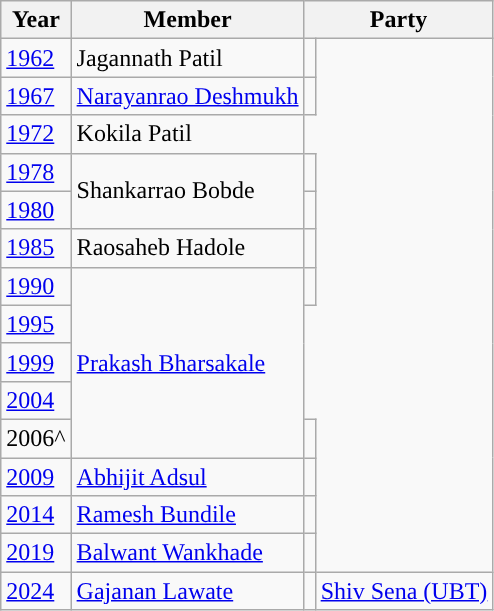<table class="wikitable">
<tr>
<th>Year</th>
<th>Member</th>
<th colspan="2">Party</th>
</tr>
<tr>
<td><a href='#'>1962</a></td>
<td>Jagannath Patil</td>
<td></td>
</tr>
<tr>
<td><a href='#'>1967</a></td>
<td><a href='#'>Narayanrao Deshmukh</a></td>
<td></td>
</tr>
<tr>
<td><a href='#'>1972</a></td>
<td>Kokila Patil</td>
</tr>
<tr>
<td><a href='#'>1978</a></td>
<td rowspan="2">Shankarrao Bobde</td>
<td></td>
</tr>
<tr>
<td><a href='#'>1980</a></td>
<td></td>
</tr>
<tr>
<td><a href='#'>1985</a></td>
<td>Raosaheb Hadole</td>
<td></td>
</tr>
<tr>
<td><a href='#'>1990</a></td>
<td rowspan="5"><a href='#'>Prakash Bharsakale</a></td>
<td></td>
</tr>
<tr>
<td><a href='#'>1995</a></td>
</tr>
<tr>
<td><a href='#'>1999</a></td>
</tr>
<tr>
<td><a href='#'>2004</a></td>
</tr>
<tr>
<td>2006^</td>
<td></td>
</tr>
<tr>
<td><a href='#'>2009</a></td>
<td><a href='#'>Abhijit Adsul</a></td>
<td></td>
</tr>
<tr>
<td><a href='#'>2014</a></td>
<td><a href='#'>Ramesh Bundile</a></td>
<td></td>
</tr>
<tr>
<td><a href='#'>2019</a></td>
<td><a href='#'>Balwant Wankhade</a></td>
<td></td>
</tr>
<tr>
<td><a href='#'>2024</a></td>
<td><a href='#'>Gajanan Lawate</a></td>
<td style="background-color: "></td>
<td><a href='#'>Shiv Sena (UBT)</a></td>
</tr>
</table>
